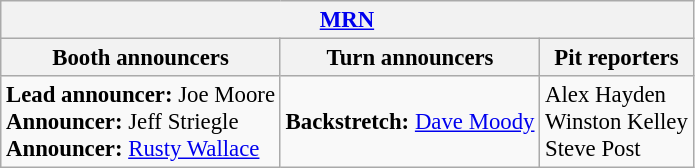<table class="wikitable" style="font-size: 95%">
<tr>
<th colspan="3"><a href='#'>MRN</a></th>
</tr>
<tr>
<th>Booth announcers</th>
<th>Turn announcers</th>
<th>Pit reporters</th>
</tr>
<tr>
<td><strong>Lead announcer:</strong> Joe Moore<br><strong>Announcer:</strong> Jeff Striegle<br><strong>Announcer:</strong> <a href='#'>Rusty Wallace</a></td>
<td><strong>Backstretch:</strong> <a href='#'>Dave Moody</a></td>
<td>Alex Hayden<br>Winston Kelley<br>Steve Post</td>
</tr>
</table>
